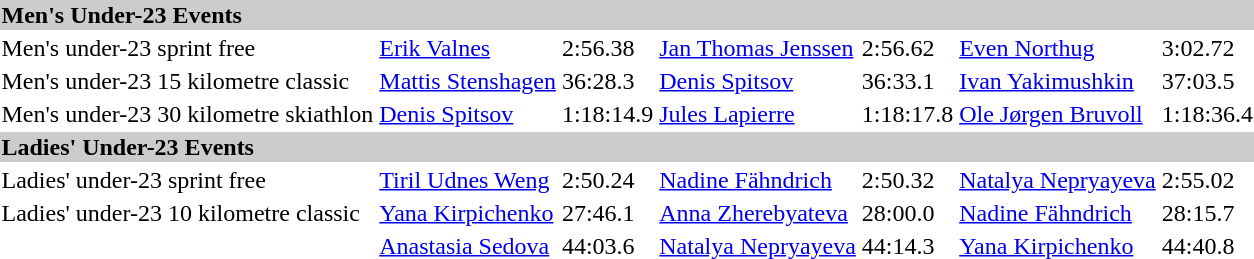<table>
<tr style="background:#ccc;">
<td colspan=7><strong>Men's Under-23 Events</strong></td>
</tr>
<tr>
<td>Men's under-23 sprint free</td>
<td><a href='#'>Erik Valnes</a><br></td>
<td>2:56.38</td>
<td><a href='#'>Jan Thomas Jenssen</a><br></td>
<td>2:56.62</td>
<td><a href='#'>Even Northug</a><br></td>
<td>3:02.72</td>
</tr>
<tr>
<td>Men's under-23 15 kilometre classic</td>
<td><a href='#'>Mattis Stenshagen</a><br></td>
<td>36:28.3</td>
<td><a href='#'>Denis Spitsov</a><br></td>
<td>36:33.1</td>
<td><a href='#'>Ivan Yakimushkin</a><br></td>
<td>37:03.5</td>
</tr>
<tr>
<td>Men's under-23 30 kilometre skiathlon</td>
<td><a href='#'>Denis Spitsov</a><br></td>
<td>1:18:14.9</td>
<td><a href='#'>Jules Lapierre</a><br></td>
<td>1:18:17.8</td>
<td><a href='#'>Ole Jørgen Bruvoll</a><br></td>
<td>1:18:36.4</td>
</tr>
<tr style="background:#ccc;">
<td colspan=7><strong>Ladies' Under-23 Events</strong></td>
</tr>
<tr>
<td>Ladies' under-23 sprint free</td>
<td><a href='#'>Tiril Udnes Weng</a><br></td>
<td>2:50.24</td>
<td><a href='#'>Nadine Fähndrich</a><br></td>
<td>2:50.32</td>
<td><a href='#'>Natalya Nepryayeva</a><br></td>
<td>2:55.02</td>
</tr>
<tr>
<td>Ladies' under-23 10 kilometre classic</td>
<td><a href='#'>Yana Kirpichenko</a><br></td>
<td>27:46.1</td>
<td><a href='#'>Anna Zherebyateva</a><br></td>
<td>28:00.0</td>
<td><a href='#'>Nadine Fähndrich</a><br></td>
<td>28:15.7</td>
</tr>
<tr>
<td></td>
<td><a href='#'>Anastasia Sedova</a><br></td>
<td>44:03.6</td>
<td><a href='#'>Natalya Nepryayeva</a><br></td>
<td>44:14.3</td>
<td><a href='#'>Yana Kirpichenko</a><br></td>
<td>44:40.8</td>
</tr>
</table>
